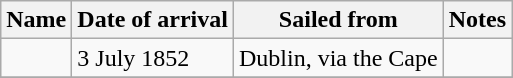<table class="wikitable sortable" border="1">
<tr>
<th>Name</th>
<th>Date of arrival</th>
<th>Sailed from</th>
<th>Notes</th>
</tr>
<tr>
<td></td>
<td>3 July 1852</td>
<td>Dublin, via the Cape</td>
<td></td>
</tr>
<tr>
</tr>
</table>
